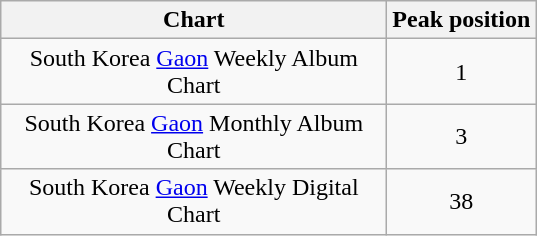<table class="wikitable sortable" style="text-align:center;">
<tr>
<th width="250px">Chart</th>
<th>Peak position</th>
</tr>
<tr>
<td>South Korea <a href='#'>Gaon</a> Weekly Album Chart</td>
<td>1</td>
</tr>
<tr>
<td>South Korea <a href='#'>Gaon</a> Monthly Album Chart</td>
<td>3</td>
</tr>
<tr>
<td>South Korea <a href='#'>Gaon</a> Weekly Digital Chart</td>
<td>38</td>
</tr>
</table>
